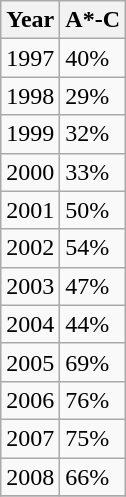<table class="wikitable">
<tr>
<th>Year</th>
<th>A*-C</th>
</tr>
<tr>
<td>1997</td>
<td>40%</td>
</tr>
<tr>
<td>1998</td>
<td>29%</td>
</tr>
<tr>
<td>1999</td>
<td>32%</td>
</tr>
<tr>
<td>2000</td>
<td>33%</td>
</tr>
<tr>
<td>2001</td>
<td>50%</td>
</tr>
<tr>
<td>2002</td>
<td>54%</td>
</tr>
<tr>
<td>2003</td>
<td>47%</td>
</tr>
<tr>
<td>2004</td>
<td>44%</td>
</tr>
<tr>
<td>2005</td>
<td>69%</td>
</tr>
<tr>
<td>2006</td>
<td>76%</td>
</tr>
<tr>
<td>2007</td>
<td>75%</td>
</tr>
<tr>
<td>2008</td>
<td>66%</td>
</tr>
<tr>
</tr>
</table>
